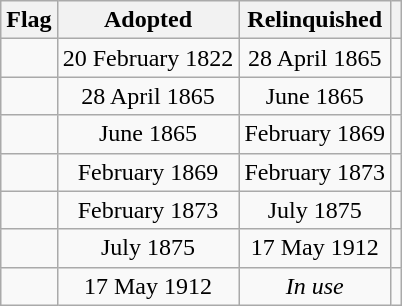<table class="wikitable" style="text-align:center">
<tr>
<th>Flag</th>
<th>Adopted</th>
<th>Relinquished</th>
<th></th>
</tr>
<tr>
<td></td>
<td>20 February 1822</td>
<td>28 April 1865</td>
<td></td>
</tr>
<tr>
<td></td>
<td>28 April 1865</td>
<td>June 1865</td>
<td></td>
</tr>
<tr>
<td></td>
<td>June 1865</td>
<td>February 1869</td>
<td></td>
</tr>
<tr>
<td></td>
<td>February 1869</td>
<td>February 1873</td>
<td></td>
</tr>
<tr>
<td></td>
<td>February 1873</td>
<td>July 1875</td>
<td></td>
</tr>
<tr>
<td></td>
<td>July 1875</td>
<td>17 May 1912</td>
<td></td>
</tr>
<tr>
<td></td>
<td>17 May 1912</td>
<td><em>In use</em></td>
<td></td>
</tr>
</table>
